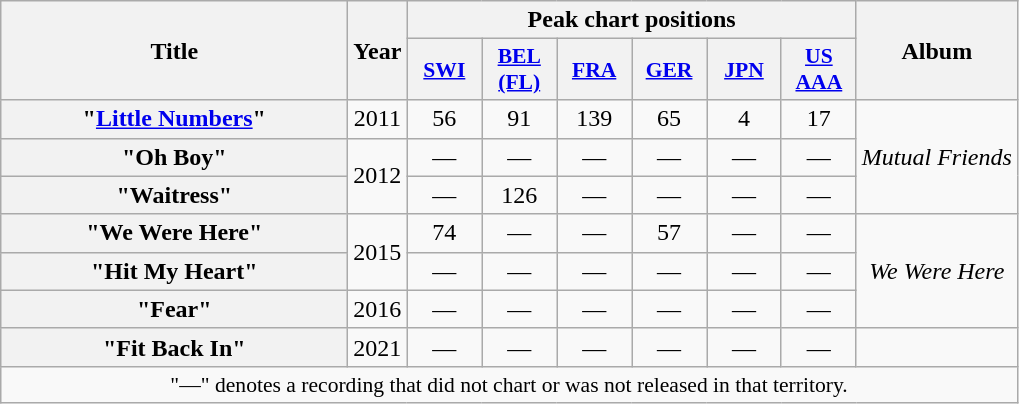<table class="wikitable plainrowheaders" style="text-align:center;">
<tr>
<th scope="col" rowspan="2" style="width:14em;">Title</th>
<th scope="col" rowspan="2">Year</th>
<th scope="col" colspan="6">Peak chart positions</th>
<th scope="col" rowspan="2">Album</th>
</tr>
<tr>
<th scope="col" style="width:3em;font-size:90%;"><a href='#'>SWI</a><br></th>
<th scope="col" style="width:3em;font-size:90%;"><a href='#'>BEL<br>(FL)</a><br></th>
<th scope="col" style="width:3em;font-size:90%;"><a href='#'>FRA</a><br></th>
<th scope="col" style="width:3em;font-size:90%;"><a href='#'>GER</a><br></th>
<th scope="col" style="width:3em;font-size:90%;"><a href='#'>JPN</a><br></th>
<th scope="col" style="width:3em;font-size:90%;"><a href='#'>US<br>AAA</a><br></th>
</tr>
<tr>
<th scope="row">"<a href='#'>Little Numbers</a>"</th>
<td>2011</td>
<td>56</td>
<td>91</td>
<td>139</td>
<td>65</td>
<td>4</td>
<td>17</td>
<td rowspan="3"><em>Mutual Friends</em></td>
</tr>
<tr>
<th scope="row">"Oh Boy"</th>
<td rowspan="2">2012</td>
<td>—</td>
<td>—</td>
<td>—</td>
<td>—</td>
<td>—</td>
<td>—</td>
</tr>
<tr>
<th scope="row">"Waitress"</th>
<td>—</td>
<td>126</td>
<td>—</td>
<td>—</td>
<td>—</td>
<td>—</td>
</tr>
<tr>
<th scope="row">"We Were Here"</th>
<td rowspan="2">2015</td>
<td>74</td>
<td>—</td>
<td>—</td>
<td>57</td>
<td>—</td>
<td>—</td>
<td rowspan="3"><em>We Were Here</em></td>
</tr>
<tr>
<th scope="row">"Hit My Heart"</th>
<td>—</td>
<td>—</td>
<td>—</td>
<td>—</td>
<td>—</td>
<td>—</td>
</tr>
<tr>
<th scope="row">"Fear"</th>
<td>2016</td>
<td>—</td>
<td>—</td>
<td>—</td>
<td>—</td>
<td>—</td>
<td>—</td>
</tr>
<tr>
<th scope="row">"Fit Back In"</th>
<td>2021</td>
<td>—</td>
<td>—</td>
<td>—</td>
<td>—</td>
<td>—</td>
<td>—</td>
<td></td>
</tr>
<tr>
<td colspan="10" style="font-size:90%">"—" denotes a recording that did not chart or was not released in that territory.</td>
</tr>
</table>
